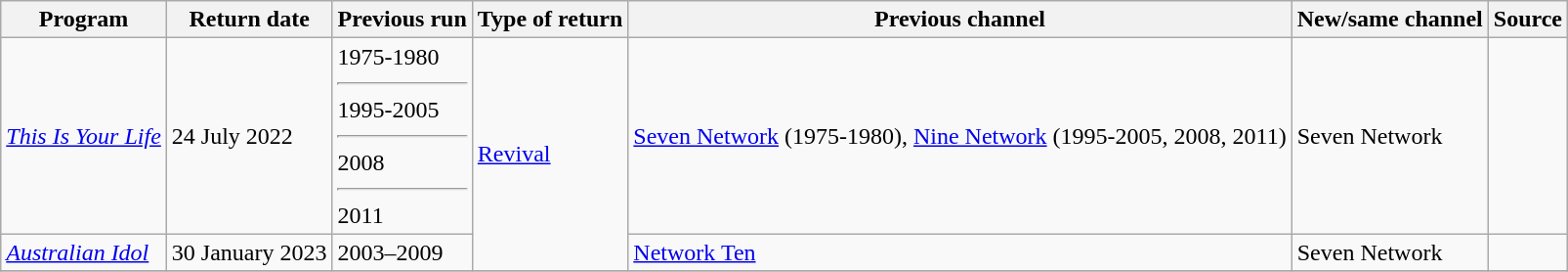<table class="wikitable sortable">
<tr>
<th>Program</th>
<th>Return date</th>
<th>Previous run</th>
<th>Type of return</th>
<th>Previous channel</th>
<th>New/same channel</th>
<th>Source</th>
</tr>
<tr>
<td><em><a href='#'>This Is Your Life</a></em></td>
<td>24 July 2022</td>
<td>1975-1980<hr>1995-2005<hr>2008<hr>2011</td>
<td rowspan=2><a href='#'>Revival</a></td>
<td><a href='#'>Seven Network</a> (1975-1980), <a href='#'>Nine Network</a> (1995-2005, 2008, 2011)</td>
<td>Seven Network</td>
<td></td>
</tr>
<tr>
<td><em><a href='#'>Australian Idol</a></em></td>
<td>30 January 2023</td>
<td>2003–2009</td>
<td><a href='#'>Network Ten</a></td>
<td>Seven Network</td>
<td></td>
</tr>
<tr>
</tr>
</table>
